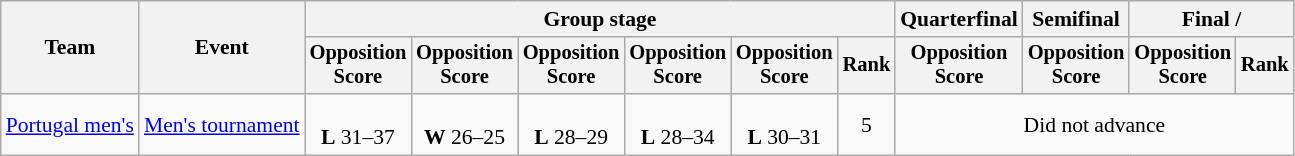<table class="wikitable" style="font-size:90%">
<tr>
<th rowspan=2>Team</th>
<th rowspan=2>Event</th>
<th colspan=6>Group stage</th>
<th>Quarterfinal</th>
<th>Semifinal</th>
<th colspan=2>Final / </th>
</tr>
<tr style="font-size:95%">
<th>Opposition<br>Score</th>
<th>Opposition<br>Score</th>
<th>Opposition<br>Score</th>
<th>Opposition<br>Score</th>
<th>Opposition<br>Score</th>
<th>Rank</th>
<th>Opposition<br>Score</th>
<th>Opposition<br>Score</th>
<th>Opposition<br>Score</th>
<th>Rank</th>
</tr>
<tr align=center>
<td align=left><a href='#'>Portugal men's</a></td>
<td align=left><a href='#'>Men's tournament</a></td>
<td><br><strong>L</strong> 31–37</td>
<td><br><strong>W</strong> 26–25</td>
<td><br><strong>L</strong> 28–29</td>
<td><br><strong>L</strong> 28–34</td>
<td><br><strong>L</strong> 30–31</td>
<td>5</td>
<td colspan=4>Did not advance</td>
</tr>
</table>
